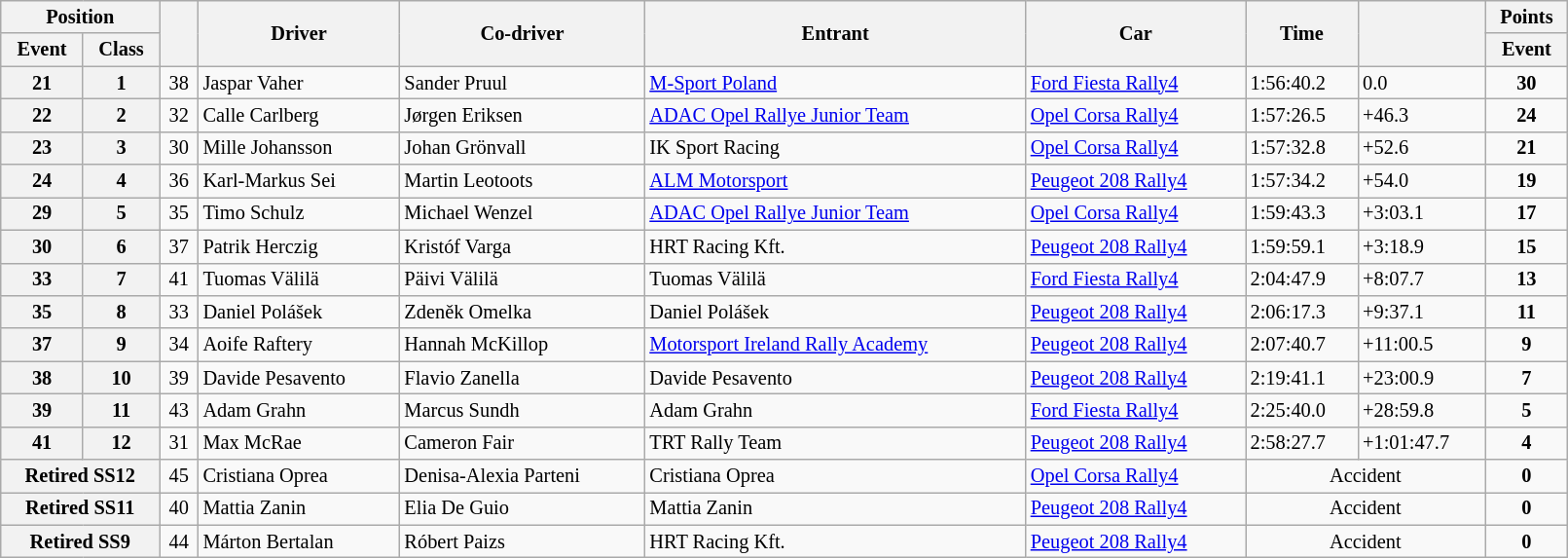<table class="wikitable" width="85%" style="font-size: 85%;">
<tr>
<th colspan="2">Position</th>
<th rowspan="2"></th>
<th rowspan="2">Driver</th>
<th rowspan="2">Co-driver</th>
<th rowspan="2">Entrant</th>
<th rowspan="2">Car</th>
<th rowspan="2">Time</th>
<th rowspan="2"></th>
<th>Points</th>
</tr>
<tr>
<th>Event</th>
<th>Class</th>
<th>Event</th>
</tr>
<tr>
<th>21</th>
<th>1</th>
<td align="center">38</td>
<td>Jaspar Vaher</td>
<td>Sander Pruul</td>
<td><a href='#'>M-Sport Poland</a></td>
<td><a href='#'>Ford Fiesta Rally4</a></td>
<td>1:56:40.2</td>
<td>0.0</td>
<td align="center"><strong>30</strong></td>
</tr>
<tr>
<th>22</th>
<th>2</th>
<td align="center">32</td>
<td>Calle Carlberg</td>
<td>Jørgen Eriksen</td>
<td><a href='#'>ADAC Opel Rallye Junior Team</a></td>
<td><a href='#'>Opel Corsa Rally4</a></td>
<td>1:57:26.5</td>
<td>+46.3</td>
<td align="center"><strong>24</strong></td>
</tr>
<tr>
<th>23</th>
<th>3</th>
<td align="center">30</td>
<td>Mille Johansson</td>
<td>Johan Grönvall</td>
<td>IK Sport Racing</td>
<td><a href='#'>Opel Corsa Rally4</a></td>
<td>1:57:32.8</td>
<td>+52.6</td>
<td align="center"><strong>21</strong></td>
</tr>
<tr>
<th>24</th>
<th>4</th>
<td align="center">36</td>
<td>Karl-Markus Sei</td>
<td>Martin Leotoots</td>
<td><a href='#'>ALM Motorsport</a></td>
<td><a href='#'>Peugeot 208 Rally4</a></td>
<td>1:57:34.2</td>
<td>+54.0</td>
<td align="center"><strong>19</strong></td>
</tr>
<tr>
<th>29</th>
<th>5</th>
<td align="center">35</td>
<td>Timo Schulz</td>
<td>Michael Wenzel</td>
<td><a href='#'>ADAC Opel Rallye Junior Team</a></td>
<td><a href='#'>Opel Corsa Rally4</a></td>
<td>1:59:43.3</td>
<td>+3:03.1</td>
<td align="center"><strong>17</strong></td>
</tr>
<tr>
<th>30</th>
<th>6</th>
<td align="center">37</td>
<td>Patrik Herczig</td>
<td>Kristóf Varga</td>
<td>HRT Racing Kft.</td>
<td><a href='#'>Peugeot 208 Rally4</a></td>
<td>1:59:59.1</td>
<td>+3:18.9</td>
<td align="center"><strong>15</strong></td>
</tr>
<tr>
<th>33</th>
<th>7</th>
<td align="center">41</td>
<td>Tuomas Välilä</td>
<td>Päivi Välilä</td>
<td>Tuomas Välilä</td>
<td><a href='#'>Ford Fiesta Rally4</a></td>
<td>2:04:47.9</td>
<td>+8:07.7</td>
<td align="center"><strong>13</strong></td>
</tr>
<tr>
<th>35</th>
<th>8</th>
<td align="center">33</td>
<td>Daniel Polášek</td>
<td>Zdeněk Omelka</td>
<td>Daniel Polášek</td>
<td><a href='#'>Peugeot 208 Rally4</a></td>
<td>2:06:17.3</td>
<td>+9:37.1</td>
<td align="center"><strong>11</strong></td>
</tr>
<tr>
<th>37</th>
<th>9</th>
<td align="center">34</td>
<td>Aoife Raftery</td>
<td>Hannah McKillop</td>
<td><a href='#'>Motorsport Ireland Rally Academy</a></td>
<td><a href='#'>Peugeot 208 Rally4</a></td>
<td>2:07:40.7</td>
<td>+11:00.5</td>
<td align="center"><strong>9</strong></td>
</tr>
<tr>
<th>38</th>
<th>10</th>
<td align="center">39</td>
<td>Davide Pesavento</td>
<td>Flavio Zanella</td>
<td>Davide Pesavento</td>
<td><a href='#'>Peugeot 208 Rally4</a></td>
<td>2:19:41.1</td>
<td>+23:00.9</td>
<td align="center"><strong>7</strong></td>
</tr>
<tr>
<th>39</th>
<th>11</th>
<td align="center">43</td>
<td>Adam Grahn</td>
<td>Marcus Sundh</td>
<td>Adam Grahn</td>
<td><a href='#'>Ford Fiesta Rally4</a></td>
<td>2:25:40.0</td>
<td>+28:59.8</td>
<td align="center"><strong>5</strong></td>
</tr>
<tr>
<th>41</th>
<th>12</th>
<td align="center">31</td>
<td>Max McRae</td>
<td>Cameron Fair</td>
<td>TRT Rally Team</td>
<td><a href='#'>Peugeot 208 Rally4</a></td>
<td>2:58:27.7</td>
<td>+1:01:47.7</td>
<td align="center"><strong>4</strong></td>
</tr>
<tr>
<th colspan="2">Retired SS12</th>
<td align="center">45</td>
<td>Cristiana Oprea</td>
<td>Denisa-Alexia Parteni</td>
<td>Cristiana Oprea</td>
<td><a href='#'>Opel Corsa Rally4</a></td>
<td align="center" colspan="2">Accident</td>
<td align="center"><strong>0</strong></td>
</tr>
<tr>
<th colspan="2">Retired SS11</th>
<td align="center">40</td>
<td>Mattia Zanin</td>
<td>Elia De Guio</td>
<td>Mattia Zanin</td>
<td><a href='#'>Peugeot 208 Rally4</a></td>
<td align="center" colspan="2">Accident</td>
<td align="center"><strong>0</strong></td>
</tr>
<tr>
<th colspan="2">Retired SS9</th>
<td align="center">44</td>
<td>Márton Bertalan</td>
<td>Róbert Paizs</td>
<td>HRT Racing Kft.</td>
<td><a href='#'>Peugeot 208 Rally4</a></td>
<td align="center" colspan="2">Accident</td>
<td align="center"><strong>0</strong></td>
</tr>
</table>
